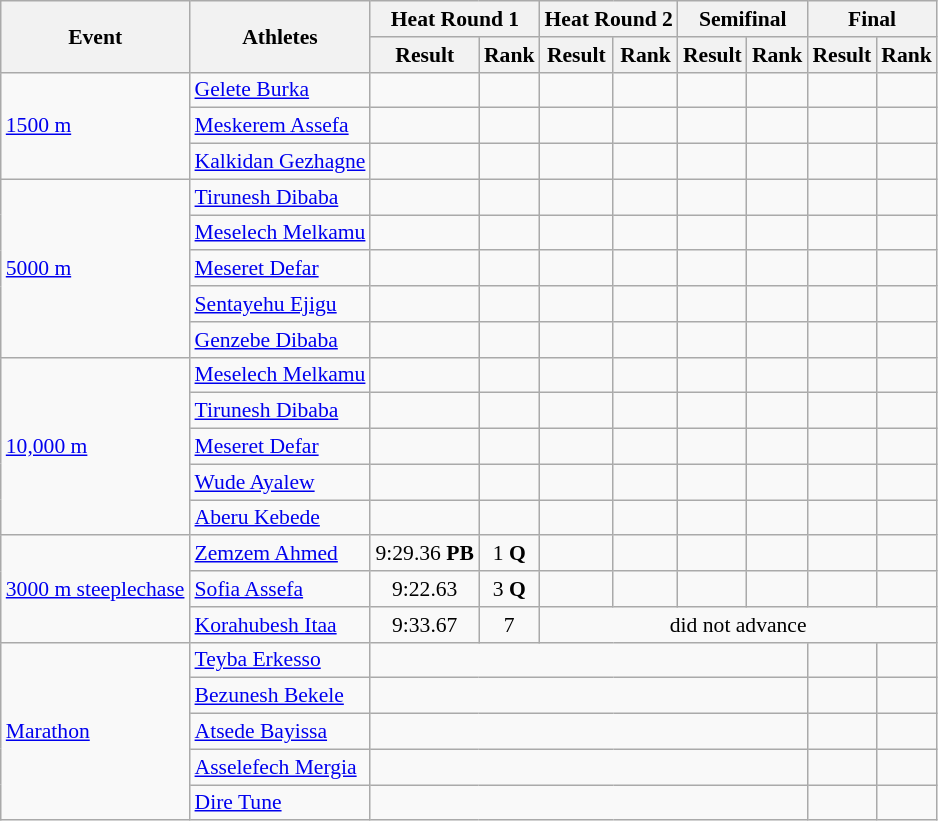<table class="wikitable" border="1" style="font-size:90%">
<tr>
<th rowspan="2">Event</th>
<th rowspan="2">Athletes</th>
<th colspan="2">Heat Round 1</th>
<th colspan="2">Heat Round 2</th>
<th colspan="2">Semifinal</th>
<th colspan="2">Final</th>
</tr>
<tr>
<th>Result</th>
<th>Rank</th>
<th>Result</th>
<th>Rank</th>
<th>Result</th>
<th>Rank</th>
<th>Result</th>
<th>Rank</th>
</tr>
<tr>
<td rowspan=3><a href='#'>1500 m</a></td>
<td><a href='#'>Gelete Burka</a></td>
<td align=center></td>
<td align=center></td>
<td align=center></td>
<td align=center></td>
<td align=center></td>
<td align=center></td>
<td align=center></td>
<td align=center></td>
</tr>
<tr>
<td><a href='#'>Meskerem Assefa</a></td>
<td align=center></td>
<td align=center></td>
<td align=center></td>
<td align=center></td>
<td align=center></td>
<td align=center></td>
<td align=center></td>
<td align=center></td>
</tr>
<tr>
<td><a href='#'>Kalkidan Gezhagne</a></td>
<td align=center></td>
<td align=center></td>
<td align=center></td>
<td align=center></td>
<td align=center></td>
<td align=center></td>
<td align=center></td>
<td align=center></td>
</tr>
<tr>
<td rowspan=5><a href='#'>5000 m</a></td>
<td><a href='#'>Tirunesh Dibaba</a></td>
<td align=center></td>
<td align=center></td>
<td align=center></td>
<td align=center></td>
<td align=center></td>
<td align=center></td>
<td align=center></td>
<td align=center></td>
</tr>
<tr>
<td><a href='#'>Meselech Melkamu</a></td>
<td align=center></td>
<td align=center></td>
<td align=center></td>
<td align=center></td>
<td align=center></td>
<td align=center></td>
<td align=center></td>
<td align=center></td>
</tr>
<tr>
<td><a href='#'>Meseret Defar</a></td>
<td align=center></td>
<td align=center></td>
<td align=center></td>
<td align=center></td>
<td align=center></td>
<td align=center></td>
<td align=center></td>
<td align=center></td>
</tr>
<tr>
<td><a href='#'>Sentayehu Ejigu</a></td>
<td align=center></td>
<td align=center></td>
<td align=center></td>
<td align=center></td>
<td align=center></td>
<td align=center></td>
<td align=center></td>
<td align=center></td>
</tr>
<tr>
<td><a href='#'>Genzebe Dibaba</a></td>
<td align=center></td>
<td align=center></td>
<td align=center></td>
<td align=center></td>
<td align=center></td>
<td align=center></td>
<td align=center></td>
<td align=center></td>
</tr>
<tr>
<td rowspan=5><a href='#'>10,000 m</a></td>
<td><a href='#'>Meselech Melkamu</a></td>
<td align=center></td>
<td align=center></td>
<td align=center></td>
<td align=center></td>
<td align=center></td>
<td align=center></td>
<td align=center></td>
<td align=center></td>
</tr>
<tr>
<td><a href='#'>Tirunesh Dibaba</a></td>
<td align=center></td>
<td align=center></td>
<td align=center></td>
<td align=center></td>
<td align=center></td>
<td align=center></td>
<td align=center></td>
<td align=center></td>
</tr>
<tr>
<td><a href='#'>Meseret Defar</a></td>
<td align=center></td>
<td align=center></td>
<td align=center></td>
<td align=center></td>
<td align=center></td>
<td align=center></td>
<td align=center></td>
<td align=center></td>
</tr>
<tr>
<td><a href='#'>Wude Ayalew</a></td>
<td align=center></td>
<td align=center></td>
<td align=center></td>
<td align=center></td>
<td align=center></td>
<td align=center></td>
<td align=center></td>
<td align=center></td>
</tr>
<tr>
<td><a href='#'>Aberu Kebede</a></td>
<td align=center></td>
<td align=center></td>
<td align=center></td>
<td align=center></td>
<td align=center></td>
<td align=center></td>
<td align=center></td>
<td align=center></td>
</tr>
<tr>
<td rowspan=3><a href='#'>3000 m steeplechase</a></td>
<td><a href='#'>Zemzem Ahmed</a></td>
<td align=center>9:29.36 <strong>PB</strong></td>
<td align=center>1 <strong>Q</strong></td>
<td align=center></td>
<td align=center></td>
<td align=center></td>
<td align=center></td>
<td align=center></td>
<td align=center></td>
</tr>
<tr>
<td><a href='#'>Sofia Assefa</a></td>
<td align=center>9:22.63</td>
<td align=center>3 <strong>Q</strong></td>
<td align=center></td>
<td align=center></td>
<td align=center></td>
<td align=center></td>
<td align=center></td>
<td align=center></td>
</tr>
<tr>
<td><a href='#'>Korahubesh Itaa</a></td>
<td align=center>9:33.67</td>
<td align=center>7</td>
<td align=center colspan="6">did not advance</td>
</tr>
<tr>
<td rowspan=5><a href='#'>Marathon</a></td>
<td><a href='#'>Teyba Erkesso</a></td>
<td align=center colspan="6"></td>
<td align=center></td>
<td align=center></td>
</tr>
<tr>
<td><a href='#'>Bezunesh Bekele</a></td>
<td align=center colspan="6"></td>
<td align=center></td>
<td align=center></td>
</tr>
<tr>
<td><a href='#'>Atsede Bayissa</a></td>
<td align=center colspan="6"></td>
<td align=center></td>
<td align=center></td>
</tr>
<tr>
<td><a href='#'>Asselefech Mergia</a></td>
<td align=center colspan="6"></td>
<td align=center></td>
<td align=center></td>
</tr>
<tr>
<td><a href='#'>Dire Tune</a></td>
<td align=center colspan="6"></td>
<td align=center></td>
<td align=center></td>
</tr>
</table>
